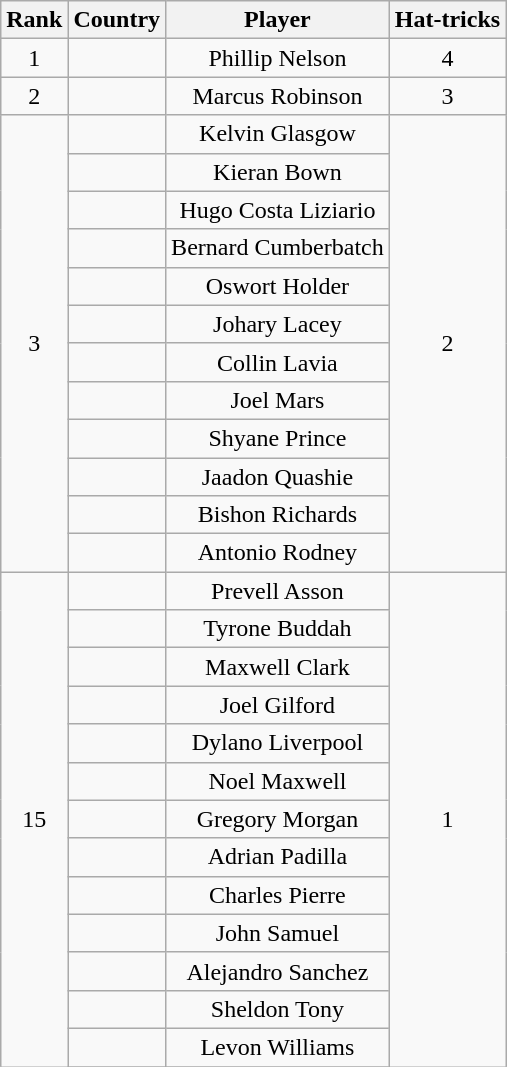<table class="wikitable" style="text-align:center;">
<tr>
<th>Rank</th>
<th>Country</th>
<th>Player</th>
<th>Hat-tricks</th>
</tr>
<tr>
<td>1</td>
<td></td>
<td>Phillip Nelson</td>
<td>4</td>
</tr>
<tr>
<td>2</td>
<td></td>
<td>Marcus Robinson</td>
<td>3</td>
</tr>
<tr>
<td rowspan=12>3</td>
<td></td>
<td>Kelvin Glasgow</td>
<td rowspan=12>2</td>
</tr>
<tr>
<td></td>
<td>Kieran Bown</td>
</tr>
<tr>
<td></td>
<td>Hugo Costa Liziario</td>
</tr>
<tr>
<td></td>
<td>Bernard Cumberbatch</td>
</tr>
<tr>
<td></td>
<td>Oswort Holder</td>
</tr>
<tr>
<td></td>
<td>Johary Lacey</td>
</tr>
<tr>
<td></td>
<td>Collin Lavia</td>
</tr>
<tr>
<td></td>
<td>Joel Mars</td>
</tr>
<tr>
<td></td>
<td>Shyane Prince</td>
</tr>
<tr>
<td></td>
<td>Jaadon Quashie</td>
</tr>
<tr>
<td></td>
<td>Bishon Richards</td>
</tr>
<tr>
<td></td>
<td>Antonio Rodney</td>
</tr>
<tr>
<td rowspan=20>15</td>
<td></td>
<td>Prevell Asson</td>
<td rowspan=20>1</td>
</tr>
<tr>
<td></td>
<td>Tyrone Buddah</td>
</tr>
<tr>
<td></td>
<td>Maxwell Clark</td>
</tr>
<tr>
<td></td>
<td>Joel Gilford</td>
</tr>
<tr>
<td></td>
<td>Dylano Liverpool</td>
</tr>
<tr>
<td></td>
<td>Noel Maxwell</td>
</tr>
<tr>
<td></td>
<td>Gregory Morgan</td>
</tr>
<tr>
<td></td>
<td>Adrian Padilla</td>
</tr>
<tr>
<td></td>
<td>Charles Pierre</td>
</tr>
<tr>
<td></td>
<td>John Samuel</td>
</tr>
<tr>
<td></td>
<td>Alejandro Sanchez</td>
</tr>
<tr>
<td></td>
<td>Sheldon Tony</td>
</tr>
<tr>
<td></td>
<td>Levon Williams</td>
</tr>
<tr>
</tr>
</table>
